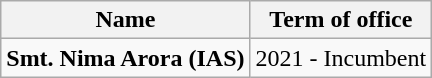<table class="wikitable">
<tr>
<th>Name</th>
<th>Term of office</th>
</tr>
<tr>
<td><strong>Smt. Nima Arora (IAS)</strong></td>
<td>2021 - Incumbent</td>
</tr>
</table>
